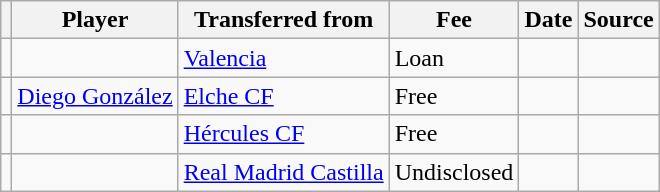<table class="wikitable plainrowheaders sortable">
<tr>
<th></th>
<th scope="col">Player</th>
<th>Transferred from</th>
<th style="width: 65px;">Fee</th>
<th scope="col">Date</th>
<th scope="col">Source</th>
</tr>
<tr>
<td align="center"></td>
<td></td>
<td> <a href='#'>Valencia</a></td>
<td>Loan</td>
<td></td>
<td></td>
</tr>
<tr>
<td align="center"></td>
<td> <a href='#'>Diego González</a></td>
<td> <a href='#'>Elche CF</a></td>
<td>Free</td>
<td></td>
<td></td>
</tr>
<tr>
<td align="center"></td>
<td> </td>
<td> <a href='#'>Hércules CF</a></td>
<td>Free</td>
<td></td>
<td></td>
</tr>
<tr>
<td align="center"></td>
<td> </td>
<td> <a href='#'>Real Madrid Castilla</a></td>
<td>Undisclosed</td>
<td></td>
<td></td>
</tr>
</table>
